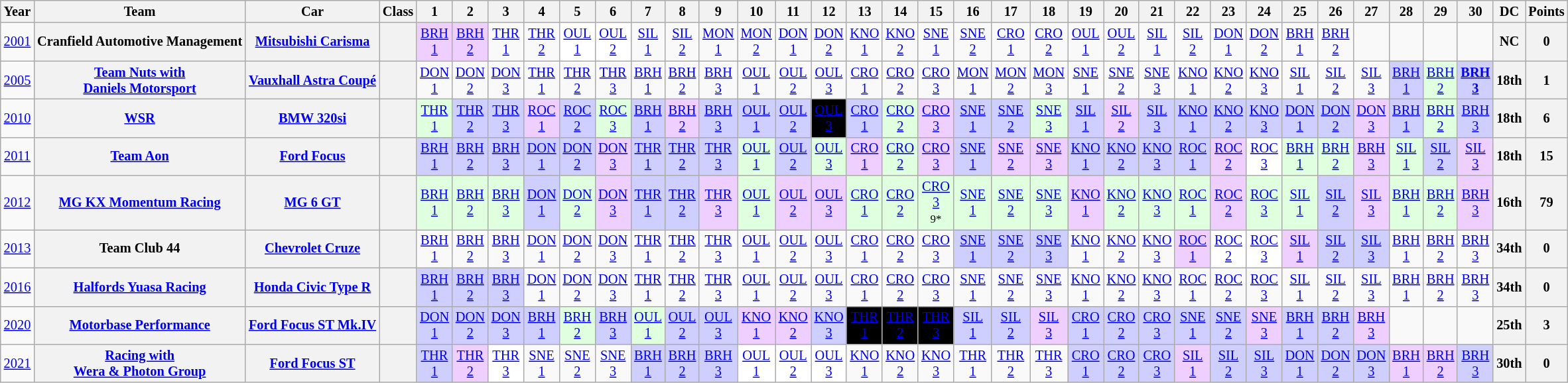<table class="wikitable" style="text-align:center; font-size:85%">
<tr>
<th>Year</th>
<th>Team</th>
<th>Car</th>
<th>Class</th>
<th>1</th>
<th>2</th>
<th>3</th>
<th>4</th>
<th>5</th>
<th>6</th>
<th>7</th>
<th>8</th>
<th>9</th>
<th>10</th>
<th>11</th>
<th>12</th>
<th>13</th>
<th>14</th>
<th>15</th>
<th>16</th>
<th>17</th>
<th>18</th>
<th>19</th>
<th>20</th>
<th>21</th>
<th>22</th>
<th>23</th>
<th>24</th>
<th>25</th>
<th>26</th>
<th>27</th>
<th>28</th>
<th>29</th>
<th>30</th>
<th>DC</th>
<th>Points</th>
</tr>
<tr>
<td><a href='#'>2001</a></td>
<th nowrap>Cranfield Automotive Management</th>
<th nowrap><a href='#'>Mitsubishi Carisma</a></th>
<th><span></span></th>
<td style="background:#EFCFFF;"><a href='#'>BRH<br>1</a><br></td>
<td style="background:#EFCFFF;"><a href='#'>BRH<br>2</a><br></td>
<td><a href='#'>THR<br>1</a></td>
<td><a href='#'>THR<br>2</a></td>
<td style="background:#FFFFFF;"><a href='#'>OUL<br>1</a><br></td>
<td style="background:#FFFFFF;"><a href='#'>OUL<br>2</a><br></td>
<td><a href='#'>SIL<br>1</a></td>
<td><a href='#'>SIL<br>2</a></td>
<td><a href='#'>MON<br>1</a></td>
<td><a href='#'>MON<br>2</a></td>
<td><a href='#'>DON<br>1</a></td>
<td><a href='#'>DON<br>2</a></td>
<td><a href='#'>KNO<br>1</a></td>
<td><a href='#'>KNO<br>2</a></td>
<td><a href='#'>SNE<br>1</a></td>
<td><a href='#'>SNE<br>2</a></td>
<td><a href='#'>CRO<br>1</a></td>
<td><a href='#'>CRO<br>2</a></td>
<td><a href='#'>OUL<br>1</a></td>
<td><a href='#'>OUL<br>2</a></td>
<td><a href='#'>SIL<br>1</a></td>
<td><a href='#'>SIL<br>2</a></td>
<td><a href='#'>DON<br>1</a></td>
<td><a href='#'>DON<br>2</a></td>
<td><a href='#'>BRH<br>1</a></td>
<td><a href='#'>BRH<br>2</a></td>
<td></td>
<td></td>
<td></td>
<td></td>
<th>NC</th>
<th>0</th>
</tr>
<tr>
<td><a href='#'>2005</a></td>
<th nowrap><a href='#'>Team Nuts with<br>Daniels Motorsport</a></th>
<th nowrap><a href='#'>Vauxhall Astra Coupé</a></th>
<th></th>
<td><a href='#'>DON<br>1</a></td>
<td><a href='#'>DON<br>2</a></td>
<td><a href='#'>DON<br>3</a></td>
<td><a href='#'>THR<br>1</a></td>
<td><a href='#'>THR<br>2</a></td>
<td><a href='#'>THR<br>3</a></td>
<td><a href='#'>BRH<br>1</a></td>
<td><a href='#'>BRH<br>2</a></td>
<td><a href='#'>BRH<br>3</a></td>
<td><a href='#'>OUL<br>1</a></td>
<td><a href='#'>OUL<br>2</a></td>
<td><a href='#'>OUL<br>3</a></td>
<td><a href='#'>CRO<br>1</a></td>
<td><a href='#'>CRO<br>2</a></td>
<td><a href='#'>CRO<br>3</a></td>
<td><a href='#'>MON<br>1</a></td>
<td><a href='#'>MON<br>2</a></td>
<td><a href='#'>MON<br>3</a></td>
<td><a href='#'>SNE<br>1</a></td>
<td><a href='#'>SNE<br>2</a></td>
<td><a href='#'>SNE<br>3</a></td>
<td><a href='#'>KNO<br>1</a></td>
<td><a href='#'>KNO<br>2</a></td>
<td><a href='#'>KNO<br>3</a></td>
<td><a href='#'>SIL<br>1</a></td>
<td><a href='#'>SIL<br>2</a></td>
<td><a href='#'>SIL<br>3</a></td>
<td style="background:#CFCFFF;"><a href='#'>BRH<br>1</a><br></td>
<td style="background:#DFFFDF;"><a href='#'>BRH<br>2</a><br></td>
<td style="background:#CFCFFF;"><strong><a href='#'>BRH<br>3</a></strong><br></td>
<th>18th</th>
<th>1</th>
</tr>
<tr>
<td><a href='#'>2010</a></td>
<th nowrap><a href='#'>WSR</a></th>
<th nowrap><a href='#'>BMW 320si</a></th>
<th></th>
<td style="background:#DFFFDF;"><a href='#'>THR<br>1</a><br></td>
<td style="background:#CFCFFF;"><a href='#'>THR<br>2</a><br></td>
<td style="background:#CFCFFF;"><a href='#'>THR<br>3</a><br></td>
<td style="background:#EFCFFF;"><a href='#'>ROC<br>1</a><br></td>
<td style="background:#CFCFFF;"><a href='#'>ROC<br>2</a><br></td>
<td style="background:#DFFFDF;"><a href='#'>ROC<br>3</a><br></td>
<td style="background:#CFCFFF;"><a href='#'>BRH<br>1</a><br></td>
<td style="background:#EFCFFF;"><a href='#'>BRH<br>2</a><br></td>
<td style="background:#CFCFFF;"><a href='#'>BRH<br>3</a><br></td>
<td style="background:#CFCFFF;"><a href='#'>OUL<br>1</a><br></td>
<td style="background:#CFCFFF;"><a href='#'>OUL<br>2</a><br></td>
<td style="background:#000000; color:white"><a href='#'><span>OUL<br>3</span></a><br></td>
<td style="background:#CFCFFF;"><a href='#'>CRO<br>1</a><br></td>
<td style="background:#DFFFDF;"><a href='#'>CRO<br>2</a><br></td>
<td style="background:#EFCFFF;"><a href='#'>CRO<br>3</a><br></td>
<td style="background:#CFCFFF;"><a href='#'>SNE<br>1</a><br></td>
<td style="background:#CFCFFF;"><a href='#'>SNE<br>2</a><br></td>
<td style="background:#DFFFDF;"><a href='#'>SNE<br>3</a><br></td>
<td style="background:#CFCFFF;"><a href='#'>SIL<br>1</a><br></td>
<td style="background:#EFCFFF;"><a href='#'>SIL<br>2</a><br></td>
<td style="background:#CFCFFF;"><a href='#'>SIL<br>3</a><br></td>
<td style="background:#CFCFFF;"><a href='#'>KNO<br>1</a><br></td>
<td style="background:#CFCFFF;"><a href='#'>KNO<br>2</a><br></td>
<td style="background:#CFCFFF;"><a href='#'>KNO<br>3</a><br></td>
<td style="background:#CFCFFF;"><a href='#'>DON<br>1</a><br></td>
<td style="background:#CFCFFF;"><a href='#'>DON<br>2</a><br></td>
<td style="background:#EFCFFF;"><a href='#'>DON<br>3</a><br></td>
<td style="background:#CFCFFF;"><a href='#'>BRH<br>1</a><br></td>
<td style="background:#DFFFDF;"><a href='#'>BRH<br>2</a><br></td>
<td style="background:#CFCFFF;"><a href='#'>BRH<br>3</a><br></td>
<th>18th</th>
<th>6</th>
</tr>
<tr>
<td><a href='#'>2011</a></td>
<th nowrap><a href='#'>Team Aon</a></th>
<th nowrap><a href='#'>Ford Focus</a></th>
<th></th>
<td style="background:#CFCFFF;"><a href='#'>BRH<br>1</a><br></td>
<td style="background:#CFCFFF;"><a href='#'>BRH<br>2</a><br></td>
<td style="background:#CFCFFF;"><a href='#'>BRH<br>3</a><br></td>
<td style="background:#CFCFFF;"><a href='#'>DON<br>1</a><br></td>
<td style="background:#CFCFFF;"><a href='#'>DON<br>2</a><br></td>
<td style="background:#EFCFFF;"><a href='#'>DON<br>3</a><br></td>
<td style="background:#CFCFFF;"><a href='#'>THR<br>1</a><br></td>
<td style="background:#CFCFFF;"><a href='#'>THR<br>2</a><br></td>
<td style="background:#CFCFFF;"><a href='#'>THR<br>3</a><br></td>
<td style="background:#DFFFDF;"><a href='#'>OUL<br>1</a><br></td>
<td style="background:#CFCFFF;"><a href='#'>OUL<br>2</a><br></td>
<td style="background:#DFFFDF;"><a href='#'>OUL<br>3</a><br></td>
<td style="background:#EFCFFF;"><a href='#'>CRO<br>1</a><br></td>
<td style="background:#DFFFDF;"><a href='#'>CRO<br>2</a><br></td>
<td style="background:#EFCFFF;"><a href='#'>CRO<br>3</a><br></td>
<td style="background:#CFCFFF;"><a href='#'>SNE<br>1</a><br></td>
<td style="background:#EFCFFF;"><a href='#'>SNE<br>2</a><br></td>
<td style="background:#EFCFFF;"><a href='#'>SNE<br>3</a><br></td>
<td style="background:#CFCFFF;"><a href='#'>KNO<br>1</a><br></td>
<td style="background:#CFCFFF;"><a href='#'>KNO<br>2</a><br></td>
<td style="background:#CFCFFF;"><a href='#'>KNO<br>3</a><br></td>
<td style="background:#CFCFFF;"><a href='#'>ROC<br>1</a><br></td>
<td style="background:#EFCFFF;"><a href='#'>ROC<br>2</a><br></td>
<td style="background:#FFFFFF;"><a href='#'>ROC<br>3</a><br></td>
<td style="background:#DFFFDF;"><a href='#'>BRH<br>1</a><br></td>
<td style="background:#DFFFDF;"><a href='#'>BRH<br>2</a><br></td>
<td style="background:#EFCFFF;"><a href='#'>BRH<br>3</a><br></td>
<td style="background:#DFFFDF;"><a href='#'>SIL<br>1</a><br></td>
<td style="background:#CFCFFF;"><a href='#'>SIL<br>2</a><br></td>
<td style="background:#EFCFFF;"><a href='#'>SIL<br>3</a><br></td>
<th>18th</th>
<th>15</th>
</tr>
<tr>
<td><a href='#'>2012</a></td>
<th nowrap><a href='#'>MG KX Momentum Racing</a></th>
<th nowrap><a href='#'>MG 6 GT</a></th>
<th></th>
<td style="background:#DFFFDF;"><a href='#'>BRH<br>1</a><br></td>
<td style="background:#DFFFDF;"><a href='#'>BRH<br>2</a><br></td>
<td style="background:#DFFFDF;"><a href='#'>BRH<br>3</a><br></td>
<td style="background:#CFCFFF;"><a href='#'>DON<br>1</a><br></td>
<td style="background:#DFFFDF;"><a href='#'>DON<br>2</a><br></td>
<td style="background:#EFCFFF;"><a href='#'>DON<br>3</a><br></td>
<td style="background:#CFCFFF;"><a href='#'>THR<br>1</a><br></td>
<td style="background:#CFCFFF;"><a href='#'>THR<br>2</a><br></td>
<td style="background:#EFCFFF;"><a href='#'>THR<br>3</a><br></td>
<td style="background:#DFFFDF;"><a href='#'>OUL<br>1</a><br></td>
<td style="background:#EFCFFF;"><a href='#'>OUL<br>2</a><br></td>
<td style="background:#EFCFFF;"><a href='#'>OUL<br>3</a><br></td>
<td style="background:#DFFFDF;"><a href='#'>CRO<br>1</a><br></td>
<td style="background:#DFFFDF;"><a href='#'>CRO<br>2</a><br></td>
<td style="background:#DFFFDF;"><a href='#'>CRO<br>3</a><br><small>9*</small></td>
<td style="background:#DFFFDF;"><a href='#'>SNE<br>1</a><br></td>
<td style="background:#DFFFDF;"><a href='#'>SNE<br>2</a><br></td>
<td style="background:#DFFFDF;"><a href='#'>SNE<br>3</a><br></td>
<td style="background:#EFCFFF;"><a href='#'>KNO<br>1</a><br></td>
<td style="background:#DFFFDF;"><a href='#'>KNO<br>2</a><br></td>
<td style="background:#DFFFDF;"><a href='#'>KNO<br>3</a><br></td>
<td style="background:#DFFFDF;"><a href='#'>ROC<br>1</a><br></td>
<td style="background:#EFCFFF;"><a href='#'>ROC<br>2</a><br></td>
<td style="background:#DFFFDF;"><a href='#'>ROC<br>3</a><br></td>
<td style="background:#DFFFDF;"><a href='#'>SIL<br>1</a><br></td>
<td style="background:#CFCFFF;"><a href='#'>SIL<br>2</a><br></td>
<td style="background:#EFCFFF;"><a href='#'>SIL<br>3</a><br></td>
<td style="background:#DFFFDF;"><a href='#'>BRH<br>1</a><br></td>
<td style="background:#DFFFDF;"><a href='#'>BRH<br>2</a><br></td>
<td style="background:#EFCFFF;"><a href='#'>BRH<br>3</a><br></td>
<th>16th</th>
<th>79</th>
</tr>
<tr>
<td><a href='#'>2013</a></td>
<th nowrap>Team Club 44</th>
<th nowrap><a href='#'>Chevrolet Cruze</a></th>
<th></th>
<td><a href='#'>BRH<br>1</a></td>
<td><a href='#'>BRH<br>2</a></td>
<td><a href='#'>BRH<br>3</a></td>
<td><a href='#'>DON<br>1</a></td>
<td><a href='#'>DON<br>2</a></td>
<td><a href='#'>DON<br>3</a></td>
<td><a href='#'>THR<br>1</a></td>
<td><a href='#'>THR<br>2</a></td>
<td><a href='#'>THR<br>3</a></td>
<td><a href='#'>OUL<br>1</a></td>
<td><a href='#'>OUL<br>2</a></td>
<td><a href='#'>OUL<br>3</a></td>
<td><a href='#'>CRO<br>1</a></td>
<td><a href='#'>CRO<br>2</a></td>
<td><a href='#'>CRO<br>3</a></td>
<td style="background:#CFCFFF;"><a href='#'>SNE<br>1</a><br></td>
<td style="background:#CFCFFF;"><a href='#'>SNE<br>2</a><br></td>
<td style="background:#CFCFFF;"><a href='#'>SNE<br>3</a><br></td>
<td><a href='#'>KNO<br>1</a></td>
<td><a href='#'>KNO<br>2</a></td>
<td><a href='#'>KNO<br>3</a></td>
<td style="background:#EFCFFF;"><a href='#'>ROC<br>1</a><br></td>
<td style="background:#FFFFFF;"><a href='#'>ROC<br>2</a><br></td>
<td style="background:#FFFFFF;"><a href='#'>ROC<br>3</a><br></td>
<td style="background:#EFCFFF;"><a href='#'>SIL<br>1</a><br></td>
<td style="background:#CFCFFF;"><a href='#'>SIL<br>2</a><br></td>
<td style="background:#CFCFFF;"><a href='#'>SIL<br>3</a><br></td>
<td><a href='#'>BRH<br>1</a></td>
<td><a href='#'>BRH<br>2</a></td>
<td><a href='#'>BRH<br>3</a></td>
<th>34th</th>
<th>0</th>
</tr>
<tr>
<td><a href='#'>2016</a></td>
<th nowrap><a href='#'>Halfords Yuasa Racing</a></th>
<th nowrap><a href='#'>Honda Civic Type R</a></th>
<th></th>
<td style="background:#CFCFFF;"><a href='#'>BRH<br>1</a><br></td>
<td style="background:#CFCFFF;"><a href='#'>BRH<br>2</a><br></td>
<td style="background:#CFCFFF;"><a href='#'>BRH<br>3</a><br></td>
<td><a href='#'>DON<br>1</a></td>
<td><a href='#'>DON<br>2</a></td>
<td><a href='#'>DON<br>3</a></td>
<td><a href='#'>THR<br>1</a></td>
<td><a href='#'>THR<br>2</a></td>
<td><a href='#'>THR<br>3</a></td>
<td><a href='#'>OUL<br>1</a></td>
<td><a href='#'>OUL<br>2</a></td>
<td><a href='#'>OUL<br>3</a></td>
<td><a href='#'>CRO<br>1</a></td>
<td><a href='#'>CRO<br>2</a></td>
<td><a href='#'>CRO<br>3</a></td>
<td><a href='#'>SNE<br>1</a></td>
<td><a href='#'>SNE<br>2</a></td>
<td><a href='#'>SNE<br>3</a></td>
<td><a href='#'>KNO<br>1</a></td>
<td><a href='#'>KNO<br>2</a></td>
<td><a href='#'>KNO<br>3</a></td>
<td><a href='#'>ROC<br>1</a></td>
<td><a href='#'>ROC<br>2</a></td>
<td><a href='#'>ROC<br>3</a></td>
<td><a href='#'>SIL<br>1</a></td>
<td><a href='#'>SIL<br>2</a></td>
<td><a href='#'>SIL<br>3</a></td>
<td><a href='#'>BRH<br>1</a></td>
<td><a href='#'>BRH<br>2</a></td>
<td><a href='#'>BRH<br>3</a></td>
<th>34th</th>
<th>0</th>
</tr>
<tr>
<td><a href='#'>2020</a></td>
<th nowrap><a href='#'>Motorbase Performance</a></th>
<th nowrap><a href='#'>Ford Focus ST Mk.IV</a></th>
<th></th>
<td style="background:#CFCFFF;"><a href='#'>DON<br>1</a><br></td>
<td style="background:#CFCFFF;"><a href='#'>DON<br>2</a><br></td>
<td style="background:#CFCFFF;"><a href='#'>DON<br>3</a><br></td>
<td style="background:#CFCFFF;"><a href='#'>BRH<br>1</a><br></td>
<td style="background:#DFFFDF;"><a href='#'>BRH<br>2</a><br></td>
<td style="background:#CFCFFF;"><a href='#'>BRH<br>3</a><br></td>
<td style="background:#DFFFDF;"><a href='#'>OUL<br>1</a><br></td>
<td style="background:#CFCFFF;"><a href='#'>OUL<br>2</a><br></td>
<td style="background:#CFCFFF;"><a href='#'>OUL<br>3</a><br></td>
<td style="background:#EFCFFF;"><a href='#'>KNO<br>1</a><br></td>
<td style="background:#EFCFFF;"><a href='#'>KNO<br>2</a><br></td>
<td style="background:#CFCFFF;"><a href='#'>KNO<br>3</a><br></td>
<td style="background:#000000; color:white"><a href='#'><span>THR<br>1</span></a><br></td>
<td style="background:#000000; color:white"><a href='#'><span>THR<br>2</span></a><br></td>
<td style="background:#000000; color:white"><a href='#'><span>THR<br>3</span></a><br></td>
<td style="background:#CFCFFF;"><a href='#'>SIL<br>1</a><br></td>
<td style="background:#CFCFFF;"><a href='#'>SIL<br>2</a><br></td>
<td style="background:#EFCFFF;"><a href='#'>SIL<br>3</a><br></td>
<td style="background:#CFCFFF;"><a href='#'>CRO<br>1</a><br></td>
<td style="background:#CFCFFF;"><a href='#'>CRO<br>2</a><br></td>
<td style="background:#CFCFFF;"><a href='#'>CRO<br>3</a><br></td>
<td style="background:#CFCFFF;"><a href='#'>SNE<br>1</a><br></td>
<td style="background:#CFCFFF;"><a href='#'>SNE<br>2</a><br></td>
<td style="background:#EFCFFF;"><a href='#'>SNE<br>3</a><br></td>
<td style="background:#CFCFFF;"><a href='#'>BRH<br>1</a><br></td>
<td style="background:#CFCFFF;"><a href='#'>BRH<br>2</a><br></td>
<td style="background:#EFCFFF;"><a href='#'>BRH<br>3</a><br></td>
<td></td>
<td></td>
<td></td>
<th>25th</th>
<th>3</th>
</tr>
<tr>
<td><a href='#'>2021</a></td>
<th nowrap><a href='#'>Racing with<br>Wera & Photon Group</a></th>
<th nowrap><a href='#'>Ford Focus ST</a></th>
<th></th>
<td style="background:#CFCFFF;"><a href='#'>THR<br>1</a><br></td>
<td style="background:#EFCFFF;"><a href='#'>THR<br>2</a><br></td>
<td style="background:#FFFFFF;"><a href='#'>THR<br>3</a><br></td>
<td><a href='#'>SNE<br>1</a></td>
<td><a href='#'>SNE<br>2</a></td>
<td><a href='#'>SNE<br>3</a></td>
<td style="background:#CFCFFF;"><a href='#'>BRH<br>1</a><br></td>
<td style="background:#CFCFFF;"><a href='#'>BRH<br>2</a><br></td>
<td style="background:#CFCFFF;"><a href='#'>BRH<br>3</a><br></td>
<td style="background:#FFFFFF;"><a href='#'>OUL<br>1</a><br></td>
<td style="background:#FFFFFF;"><a href='#'>OUL<br>2</a><br></td>
<td style="background:#FFFFFF;"><a href='#'>OUL<br>3</a><br></td>
<td><a href='#'>KNO<br>1</a></td>
<td><a href='#'>KNO<br>2</a></td>
<td><a href='#'>KNO<br>3</a></td>
<td><a href='#'>THR<br>1</a></td>
<td><a href='#'>THR<br>2</a></td>
<td><a href='#'>THR<br>3</a></td>
<td style="background:#CFCFFF;"><a href='#'>CRO<br>1</a><br></td>
<td style="background:#CFCFFF;"><a href='#'>CRO<br>2</a><br></td>
<td style="background:#CFCFFF;"><a href='#'>CRO<br>3</a><br></td>
<td style="background:#EFCFFF;"><a href='#'>SIL<br>1</a><br></td>
<td style="background:#CFCFFF;"><a href='#'>SIL<br>2</a><br></td>
<td style="background:#CFCFFF;"><a href='#'>SIL<br>3</a><br></td>
<td style="background:#CFCFFF;"><a href='#'>DON<br>1</a><br></td>
<td style="background:#CFCFFF;"><a href='#'>DON<br>2</a><br></td>
<td style="background:#CFCFFF;"><a href='#'>DON<br>3</a><br></td>
<td style="background:#EFCFFF;"><a href='#'>BRH<br>1</a><br></td>
<td style="background:#EFCFFF;"><a href='#'>BRH<br>2</a><br></td>
<td style="background:#CFCFFF;"><a href='#'>BRH<br>3</a><br></td>
<th>30th</th>
<th>0</th>
</tr>
</table>
